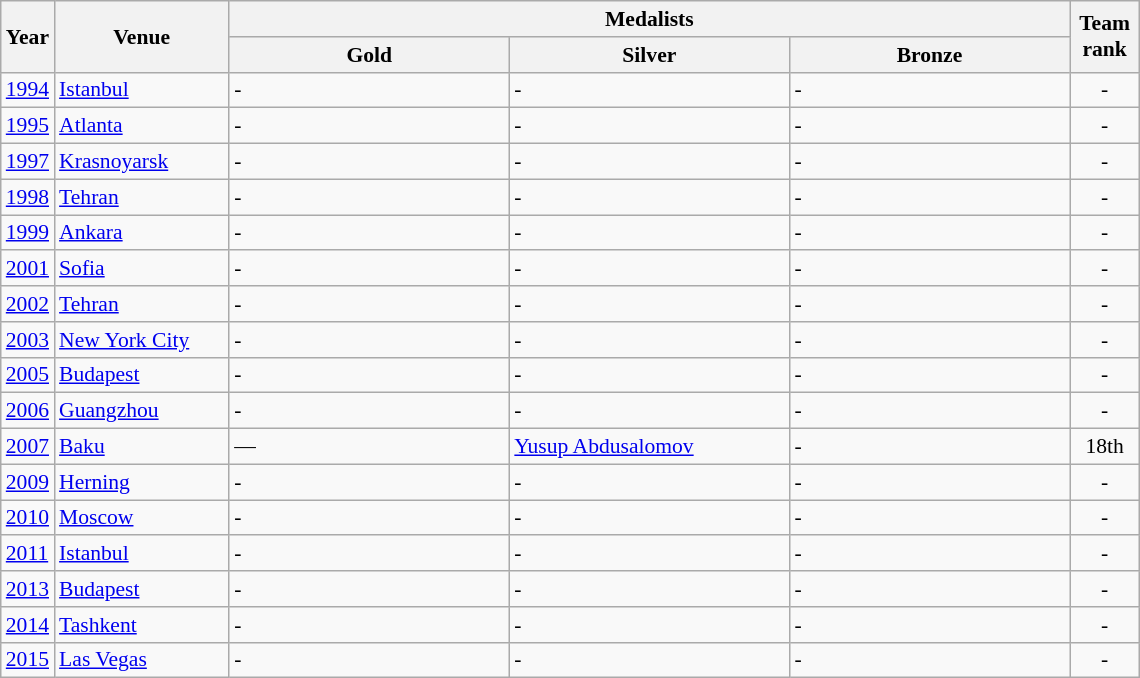<table class="wikitable" style="text-align:left; font-size:90%">
<tr>
<th rowspan=2>Year</th>
<th width=110 rowspan=2>Venue</th>
<th colspan=3>Medalists</th>
<th width=40 rowspan=2>Team rank</th>
</tr>
<tr>
<th width=180 align="center">Gold</th>
<th width=180 align="center">Silver</th>
<th width=180 align="center">Bronze</th>
</tr>
<tr>
<td><a href='#'>1994</a></td>
<td><a href='#'>Istanbul</a></td>
<td>-</td>
<td>-</td>
<td>-</td>
<td align="center">-</td>
</tr>
<tr>
<td><a href='#'>1995</a></td>
<td><a href='#'>Atlanta</a></td>
<td>-</td>
<td>-</td>
<td>-</td>
<td align="center">-</td>
</tr>
<tr>
<td><a href='#'>1997</a></td>
<td><a href='#'>Krasnoyarsk</a></td>
<td>-</td>
<td>-</td>
<td>-</td>
<td align="center">-</td>
</tr>
<tr>
<td><a href='#'>1998</a></td>
<td><a href='#'>Tehran</a></td>
<td>-</td>
<td>-</td>
<td>-</td>
<td align="center">-</td>
</tr>
<tr>
<td><a href='#'>1999</a></td>
<td><a href='#'>Ankara</a></td>
<td>-</td>
<td>-</td>
<td>-</td>
<td align="center">-</td>
</tr>
<tr>
<td><a href='#'>2001</a></td>
<td><a href='#'>Sofia</a></td>
<td>-</td>
<td>-</td>
<td>-</td>
<td align="center">-</td>
</tr>
<tr>
<td><a href='#'>2002</a></td>
<td><a href='#'>Tehran</a></td>
<td>-</td>
<td>-</td>
<td>-</td>
<td align="center">-</td>
</tr>
<tr>
<td><a href='#'>2003</a></td>
<td><a href='#'>New York City</a></td>
<td>-</td>
<td>-</td>
<td>-</td>
<td align="center">-</td>
</tr>
<tr>
<td><a href='#'>2005</a></td>
<td><a href='#'>Budapest</a></td>
<td>-</td>
<td>-</td>
<td>-</td>
<td align="center">-</td>
</tr>
<tr>
<td><a href='#'>2006</a></td>
<td><a href='#'>Guangzhou</a></td>
<td>-</td>
<td>-</td>
<td>-</td>
<td align="center">-</td>
</tr>
<tr>
<td><a href='#'>2007</a></td>
<td><a href='#'>Baku</a></td>
<td>—</td>
<td><a href='#'>Yusup Abdusalomov</a></td>
<td>-</td>
<td align="center">18th</td>
</tr>
<tr>
<td><a href='#'>2009</a></td>
<td><a href='#'>Herning</a></td>
<td>-</td>
<td>-</td>
<td>-</td>
<td align="center">-</td>
</tr>
<tr>
<td><a href='#'>2010</a></td>
<td><a href='#'>Moscow</a></td>
<td>-</td>
<td>-</td>
<td>-</td>
<td align="center">-</td>
</tr>
<tr>
<td><a href='#'>2011</a></td>
<td><a href='#'>Istanbul</a></td>
<td>-</td>
<td>-</td>
<td>-</td>
<td align="center">-</td>
</tr>
<tr>
<td><a href='#'>2013</a></td>
<td><a href='#'>Budapest</a></td>
<td>-</td>
<td>-</td>
<td>-</td>
<td align="center">-</td>
</tr>
<tr>
<td><a href='#'>2014</a></td>
<td><a href='#'>Tashkent</a></td>
<td>-</td>
<td>-</td>
<td>-</td>
<td align="center">-</td>
</tr>
<tr>
<td><a href='#'>2015</a></td>
<td><a href='#'>Las Vegas</a></td>
<td>-</td>
<td>-</td>
<td>-</td>
<td align="center">-</td>
</tr>
</table>
